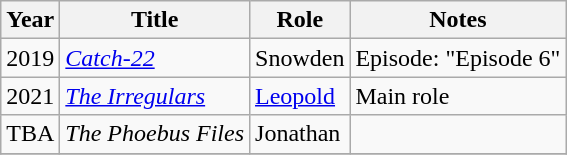<table class="wikitable plainrowheaders sortable">
<tr>
<th scope="col">Year</th>
<th scope="col">Title</th>
<th scope="col">Role</th>
<th scope="col" class="unsortable">Notes</th>
</tr>
<tr>
<td>2019</td>
<td><em><a href='#'>Catch-22</a></em></td>
<td>Snowden</td>
<td>Episode: "Episode 6"</td>
</tr>
<tr>
<td>2021</td>
<td><em><a href='#'>The Irregulars</a></em></td>
<td><a href='#'>Leopold</a></td>
<td>Main role</td>
</tr>
<tr>
<td>TBA</td>
<td><em>The Phoebus Files</em></td>
<td>Jonathan</td>
<td></td>
</tr>
<tr>
</tr>
</table>
